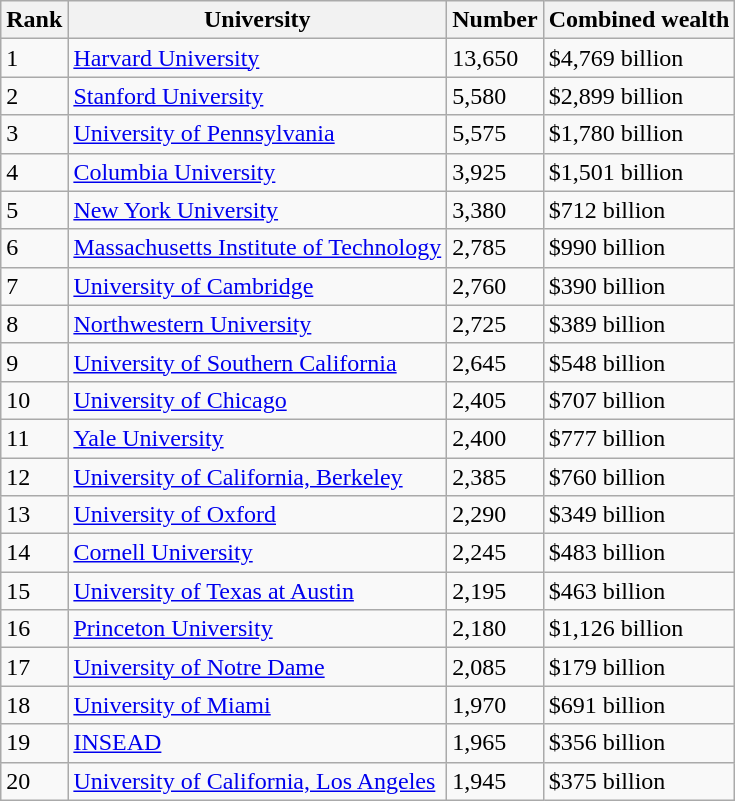<table class="wikitable sortable">
<tr>
<th>Rank</th>
<th>University</th>
<th>Number</th>
<th>Combined wealth</th>
</tr>
<tr>
<td>1</td>
<td> <a href='#'>Harvard University</a></td>
<td>13,650</td>
<td>$4,769 billion</td>
</tr>
<tr>
<td>2</td>
<td> <a href='#'>Stanford University</a></td>
<td>5,580</td>
<td>$2,899 billion</td>
</tr>
<tr>
<td>3</td>
<td> <a href='#'>University of Pennsylvania</a></td>
<td>5,575</td>
<td>$1,780 billion</td>
</tr>
<tr>
<td>4</td>
<td> <a href='#'>Columbia University</a></td>
<td>3,925</td>
<td>$1,501 billion</td>
</tr>
<tr>
<td>5</td>
<td> <a href='#'>New York University</a></td>
<td>3,380</td>
<td>$712 billion</td>
</tr>
<tr>
<td>6</td>
<td> <a href='#'>Massachusetts Institute of Technology</a></td>
<td>2,785</td>
<td>$990 billion</td>
</tr>
<tr>
<td>7</td>
<td> <a href='#'>University of Cambridge</a></td>
<td>2,760</td>
<td>$390 billion</td>
</tr>
<tr>
<td>8</td>
<td> <a href='#'>Northwestern University</a></td>
<td>2,725</td>
<td>$389 billion</td>
</tr>
<tr>
<td>9</td>
<td> <a href='#'>University of Southern California</a></td>
<td>2,645</td>
<td>$548 billion</td>
</tr>
<tr>
<td>10</td>
<td> <a href='#'>University of Chicago</a></td>
<td>2,405</td>
<td>$707 billion</td>
</tr>
<tr>
<td>11</td>
<td> <a href='#'>Yale University</a></td>
<td>2,400</td>
<td>$777 billion</td>
</tr>
<tr>
<td>12</td>
<td> <a href='#'>University of California, Berkeley</a></td>
<td>2,385</td>
<td>$760 billion</td>
</tr>
<tr>
<td>13</td>
<td> <a href='#'>University of Oxford</a></td>
<td>2,290</td>
<td>$349 billion</td>
</tr>
<tr>
<td>14</td>
<td> <a href='#'>Cornell University</a></td>
<td>2,245</td>
<td>$483 billion</td>
</tr>
<tr>
<td>15</td>
<td> <a href='#'>University of Texas at Austin</a></td>
<td>2,195</td>
<td>$463 billion</td>
</tr>
<tr>
<td>16</td>
<td> <a href='#'>Princeton University</a></td>
<td>2,180</td>
<td>$1,126 billion</td>
</tr>
<tr>
<td>17</td>
<td> <a href='#'>University of Notre Dame</a></td>
<td>2,085</td>
<td>$179 billion</td>
</tr>
<tr>
<td>18</td>
<td> <a href='#'>University of Miami</a></td>
<td>1,970</td>
<td>$691 billion</td>
</tr>
<tr>
<td>19</td>
<td> <a href='#'>INSEAD</a></td>
<td>1,965</td>
<td>$356 billion</td>
</tr>
<tr>
<td>20</td>
<td> <a href='#'>University of California, Los Angeles</a></td>
<td>1,945</td>
<td>$375 billion</td>
</tr>
</table>
